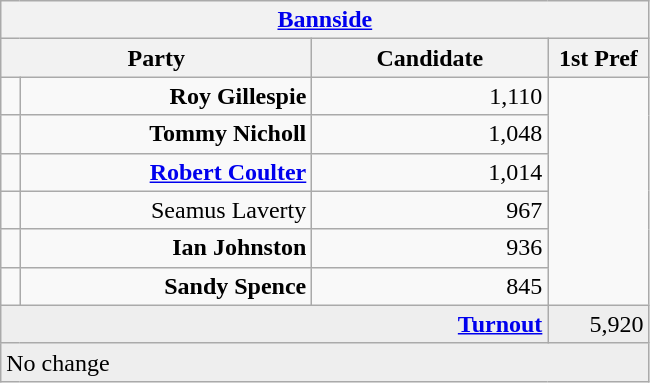<table class="wikitable">
<tr>
<th colspan="4" align="center"><a href='#'>Bannside</a></th>
</tr>
<tr>
<th colspan="2" align="center" width=200>Party</th>
<th width=150>Candidate</th>
<th width=60>1st Pref</th>
</tr>
<tr>
<td></td>
<td align="right"><strong>Roy Gillespie</strong></td>
<td align="right">1,110</td>
</tr>
<tr>
<td></td>
<td align="right"><strong>Tommy Nicholl</strong></td>
<td align="right">1,048</td>
</tr>
<tr>
<td></td>
<td align="right"><strong><a href='#'>Robert Coulter</a></strong></td>
<td align="right">1,014</td>
</tr>
<tr>
<td></td>
<td align="right">Seamus Laverty</td>
<td align="right">967</td>
</tr>
<tr>
<td></td>
<td align="right"><strong>Ian Johnston</strong></td>
<td align="right">936</td>
</tr>
<tr>
<td></td>
<td align="right"><strong>Sandy Spence</strong></td>
<td align="right">845</td>
</tr>
<tr bgcolor="EEEEEE">
<td colspan=3 align="right"><strong><a href='#'>Turnout</a></strong></td>
<td align="right">5,920</td>
</tr>
<tr bgcolor="EEEEEE">
<td colspan=4>No change</td>
</tr>
</table>
